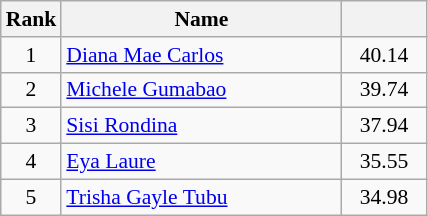<table class="wikitable" style="font-size:90%">
<tr>
<th width=30>Rank</th>
<th width=180>Name</th>
<th width=50></th>
</tr>
<tr>
<td style="text-align:center">1</td>
<td><a href='#'>Diana Mae Carlos</a></td>
<td style="text-align:center">40.14</td>
</tr>
<tr>
<td style="text-align:center">2</td>
<td><a href='#'>Michele Gumabao</a></td>
<td style="text-align:center">39.74</td>
</tr>
<tr>
<td style="text-align:center">3</td>
<td><a href='#'>Sisi Rondina</a></td>
<td style="text-align:center">37.94</td>
</tr>
<tr>
<td style="text-align:center">4</td>
<td><a href='#'>Eya Laure</a></td>
<td style="text-align:center">35.55</td>
</tr>
<tr>
<td style="text-align:center">5</td>
<td><a href='#'>Trisha Gayle Tubu</a></td>
<td style="text-align:center">34.98</td>
</tr>
</table>
